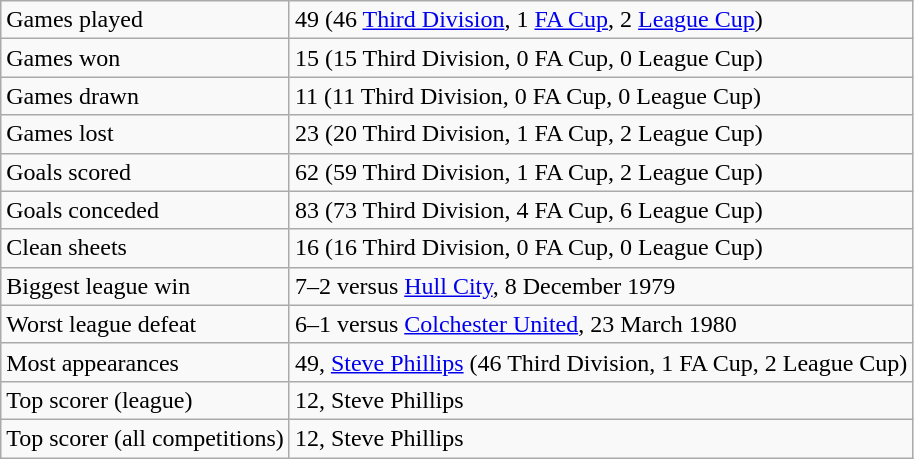<table class="wikitable">
<tr>
<td>Games played</td>
<td>49 (46 <a href='#'>Third Division</a>, 1 <a href='#'>FA Cup</a>, 2 <a href='#'>League Cup</a>)</td>
</tr>
<tr>
<td>Games won</td>
<td>15 (15 Third Division, 0 FA Cup, 0 League Cup)</td>
</tr>
<tr>
<td>Games drawn</td>
<td>11 (11 Third Division, 0 FA Cup, 0 League Cup)</td>
</tr>
<tr>
<td>Games lost</td>
<td>23 (20 Third Division, 1 FA Cup, 2 League Cup)</td>
</tr>
<tr>
<td>Goals scored</td>
<td>62 (59 Third Division, 1 FA Cup, 2 League Cup)</td>
</tr>
<tr>
<td>Goals conceded</td>
<td>83 (73 Third Division, 4 FA Cup, 6 League Cup)</td>
</tr>
<tr>
<td>Clean sheets</td>
<td>16 (16 Third Division, 0 FA Cup, 0 League Cup)</td>
</tr>
<tr>
<td>Biggest league win</td>
<td>7–2 versus <a href='#'>Hull City</a>, 8 December 1979</td>
</tr>
<tr>
<td>Worst league defeat</td>
<td>6–1 versus <a href='#'>Colchester United</a>, 23 March 1980</td>
</tr>
<tr>
<td>Most appearances</td>
<td>49, <a href='#'>Steve Phillips</a> (46 Third Division, 1 FA Cup, 2 League Cup)</td>
</tr>
<tr>
<td>Top scorer (league)</td>
<td>12, Steve Phillips</td>
</tr>
<tr>
<td>Top scorer (all competitions)</td>
<td>12, Steve Phillips</td>
</tr>
</table>
